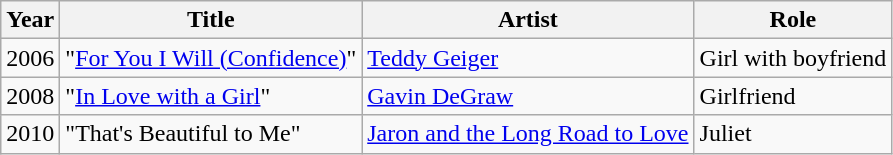<table class="wikitable sortable">
<tr>
<th>Year</th>
<th>Title</th>
<th>Artist</th>
<th>Role</th>
</tr>
<tr>
<td>2006</td>
<td>"<a href='#'>For You I Will (Confidence)</a>"</td>
<td><a href='#'>Teddy Geiger</a></td>
<td>Girl with boyfriend</td>
</tr>
<tr>
<td>2008</td>
<td>"<a href='#'>In Love with a Girl</a>"</td>
<td><a href='#'>Gavin DeGraw</a></td>
<td>Girlfriend</td>
</tr>
<tr>
<td>2010</td>
<td>"That's Beautiful to Me"</td>
<td><a href='#'>Jaron and the Long Road to Love</a></td>
<td>Juliet</td>
</tr>
</table>
